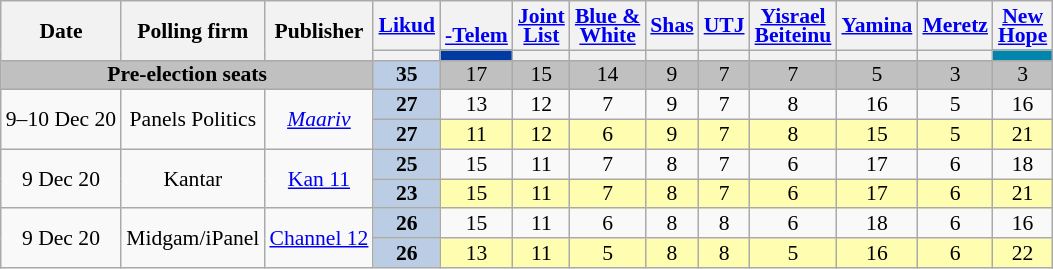<table class="wikitable sortable" style=text-align:center;font-size:90%;line-height:13px>
<tr>
<th rowspan=2>Date</th>
<th rowspan=2>Polling firm</th>
<th rowspan=2>Publisher</th>
<th><a href='#'>Likud</a></th>
<th><a href='#'><br>-Telem</a></th>
<th><a href='#'>Joint<br>List</a></th>
<th><a href='#'>Blue &<br>White</a></th>
<th><a href='#'>Shas</a></th>
<th><a href='#'>UTJ</a></th>
<th><a href='#'>Yisrael<br>Beiteinu</a></th>
<th><a href='#'>Yamina</a></th>
<th><a href='#'>Meretz</a></th>
<th><a href='#'>New<br>Hope</a></th>
</tr>
<tr>
<th style=background:></th>
<th style=background:#003BA3></th>
<th style=background:></th>
<th style=background:></th>
<th style=background:></th>
<th style=background:></th>
<th style=background:></th>
<th style=background:></th>
<th style=background:></th>
<th style=background:#0086AC></th>
</tr>
<tr style=background:silver>
<td colspan=3><strong>Pre-election seats</strong></td>
<td style=background:#BBCDE4><strong>35</strong>	</td>
<td>17					</td>
<td>15					</td>
<td>14					</td>
<td>9					</td>
<td>7					</td>
<td>7					</td>
<td>5					</td>
<td>3					</td>
<td>3					</td>
</tr>
<tr>
<td rowspan=2 data-sort-value=2020-12-10>9–10 Dec 20</td>
<td rowspan=2>Panels Politics</td>
<td rowspan=2><em><a href='#'>Maariv</a></em></td>
<td style=background:#BBCDE4><strong>27</strong>	</td>
<td>13					</td>
<td>12					</td>
<td>7					</td>
<td>9					</td>
<td>7					</td>
<td>8					</td>
<td>16					</td>
<td>5					</td>
<td>16					</td>
</tr>
<tr style=background:#fffdb0>
<td style=background:#BBCDE4><strong>27</strong>	</td>
<td>11					</td>
<td>12					</td>
<td>6					</td>
<td>9					</td>
<td>7					</td>
<td>8					</td>
<td>15					</td>
<td>5					</td>
<td>21					</td>
</tr>
<tr>
<td rowspan=2 data-sort-value=2020-12-09>9 Dec 20</td>
<td rowspan=2>Kantar</td>
<td rowspan=2><a href='#'>Kan 11</a></td>
<td style=background:#BBCDE4><strong>25</strong>	</td>
<td>15					</td>
<td>11					</td>
<td>7					</td>
<td>8					</td>
<td>7					</td>
<td>6					</td>
<td>17					</td>
<td>6					</td>
<td>18					</td>
</tr>
<tr style=background:#fffdb0>
<td style=background:#BBCDE4><strong>23</strong>	</td>
<td>15					</td>
<td>11					</td>
<td>7					</td>
<td>8					</td>
<td>7					</td>
<td>6					</td>
<td>17					</td>
<td>6					</td>
<td>21					</td>
</tr>
<tr>
<td rowspan=2 data-sort-value=2020-12-09>9 Dec 20</td>
<td rowspan=2>Midgam/iPanel</td>
<td rowspan=2><a href='#'>Channel 12</a></td>
<td style=background:#BBCDE4><strong>26</strong>	</td>
<td>15					</td>
<td>11					</td>
<td>6					</td>
<td>8					</td>
<td>8					</td>
<td>6					</td>
<td>18					</td>
<td>6					</td>
<td>16					</td>
</tr>
<tr style=background:#fffdb0>
<td style=background:#BBCDE4><strong>26</strong>	</td>
<td>13					</td>
<td>11					</td>
<td>5					</td>
<td>8					</td>
<td>8					</td>
<td>5					</td>
<td>16					</td>
<td>6					</td>
<td>22					</td>
</tr>
</table>
